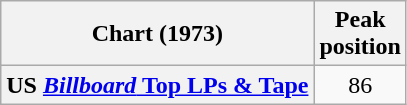<table class="wikitable sortable plainrowheaders" style="text-align:center">
<tr>
<th scope="col">Chart (1973)</th>
<th scope="col">Peak<br> position</th>
</tr>
<tr>
<th scope="row">US <a href='#'><em>Billboard</em> Top LPs & Tape</a></th>
<td align="center">86</td>
</tr>
</table>
